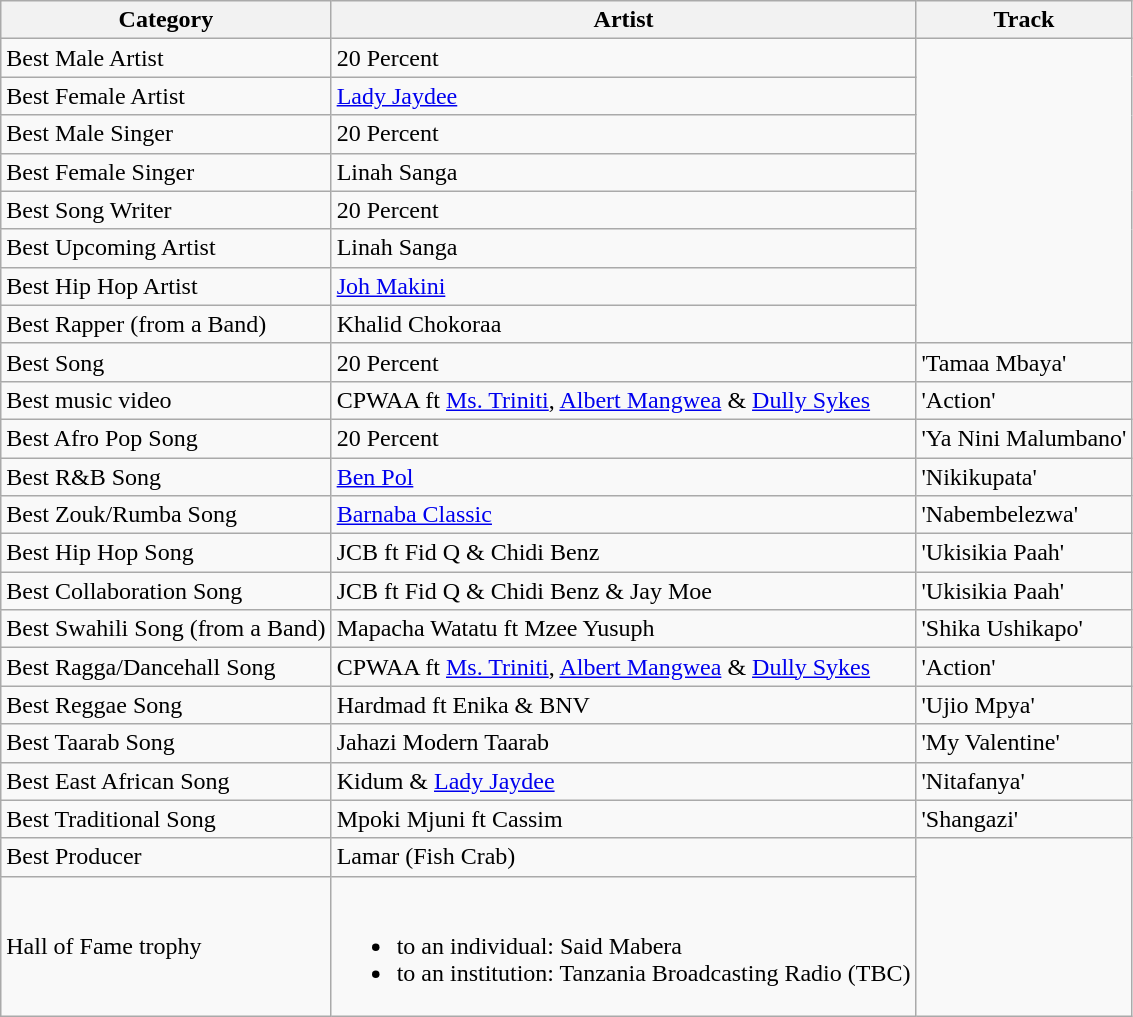<table class="wikitable">
<tr>
<th>Category</th>
<th>Artist</th>
<th>Track</th>
</tr>
<tr>
<td>Best Male Artist</td>
<td>20 Percent</td>
</tr>
<tr>
<td>Best Female Artist</td>
<td><a href='#'>Lady Jaydee</a></td>
</tr>
<tr>
<td>Best Male Singer</td>
<td>20 Percent</td>
</tr>
<tr>
<td>Best Female Singer</td>
<td>Linah Sanga</td>
</tr>
<tr>
<td>Best Song Writer</td>
<td>20 Percent</td>
</tr>
<tr>
<td>Best Upcoming Artist</td>
<td>Linah Sanga</td>
</tr>
<tr>
<td>Best Hip Hop Artist</td>
<td><a href='#'>Joh Makini</a></td>
</tr>
<tr>
<td>Best Rapper (from a Band)</td>
<td>Khalid Chokoraa</td>
</tr>
<tr>
<td>Best Song</td>
<td>20 Percent</td>
<td>'Tamaa Mbaya'</td>
</tr>
<tr>
<td>Best music video</td>
<td>CPWAA ft <a href='#'>Ms. Triniti</a>, <a href='#'>Albert Mangwea</a> & <a href='#'>Dully Sykes</a></td>
<td>'Action'</td>
</tr>
<tr>
<td>Best Afro Pop Song</td>
<td>20 Percent</td>
<td>'Ya Nini Malumbano'</td>
</tr>
<tr>
<td>Best R&B Song</td>
<td><a href='#'>Ben Pol</a></td>
<td>'Nikikupata'</td>
</tr>
<tr>
<td>Best Zouk/Rumba Song</td>
<td><a href='#'>Barnaba Classic</a></td>
<td>'Nabembelezwa'</td>
</tr>
<tr>
<td>Best Hip Hop Song</td>
<td>JCB ft Fid Q & Chidi Benz</td>
<td>'Ukisikia Paah'</td>
</tr>
<tr>
<td>Best Collaboration Song</td>
<td>JCB ft Fid Q & Chidi Benz & Jay Moe</td>
<td>'Ukisikia Paah'</td>
</tr>
<tr>
<td>Best Swahili Song (from a Band)</td>
<td>Mapacha Watatu ft Mzee Yusuph</td>
<td>'Shika Ushikapo'</td>
</tr>
<tr>
<td>Best Ragga/Dancehall Song</td>
<td>CPWAA ft <a href='#'>Ms. Triniti</a>, <a href='#'>Albert Mangwea</a> & <a href='#'>Dully Sykes</a></td>
<td>'Action'</td>
</tr>
<tr>
<td>Best Reggae Song</td>
<td>Hardmad ft Enika & BNV</td>
<td>'Ujio Mpya'</td>
</tr>
<tr>
<td>Best Taarab Song</td>
<td>Jahazi Modern Taarab</td>
<td>'My Valentine'</td>
</tr>
<tr>
<td>Best East African Song</td>
<td>Kidum & <a href='#'>Lady Jaydee</a></td>
<td>'Nitafanya'</td>
</tr>
<tr>
<td>Best Traditional Song</td>
<td>Mpoki Mjuni ft Cassim</td>
<td>'Shangazi'</td>
</tr>
<tr>
<td>Best Producer</td>
<td>Lamar (Fish Crab)</td>
</tr>
<tr>
<td>Hall of Fame trophy</td>
<td><br><ul><li>to an individual: Said Mabera</li><li>to an institution: Tanzania Broadcasting Radio (TBC)</li></ul></td>
</tr>
</table>
